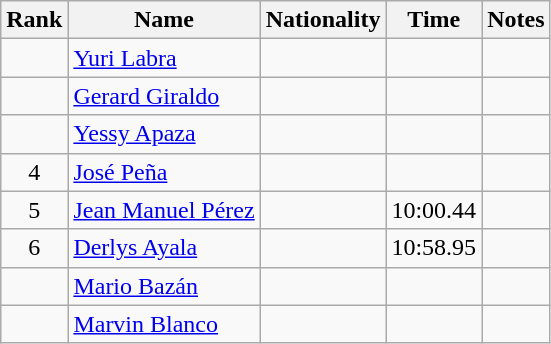<table class="wikitable sortable" style="text-align:center">
<tr>
<th>Rank</th>
<th>Name</th>
<th>Nationality</th>
<th>Time</th>
<th>Notes</th>
</tr>
<tr>
<td></td>
<td align=left><a href='#'>Yuri Labra</a></td>
<td align=left></td>
<td></td>
<td></td>
</tr>
<tr>
<td></td>
<td align=left><a href='#'>Gerard Giraldo</a></td>
<td align=left></td>
<td></td>
<td></td>
</tr>
<tr>
<td></td>
<td align=left><a href='#'>Yessy Apaza</a></td>
<td align=left></td>
<td></td>
<td></td>
</tr>
<tr>
<td>4</td>
<td align=left><a href='#'>José Peña</a></td>
<td align=left></td>
<td></td>
<td></td>
</tr>
<tr>
<td>5</td>
<td align=left><a href='#'>Jean Manuel Pérez</a></td>
<td align=left></td>
<td>10:00.44</td>
<td></td>
</tr>
<tr>
<td>6</td>
<td align=left><a href='#'>Derlys Ayala</a></td>
<td align=left></td>
<td>10:58.95</td>
<td></td>
</tr>
<tr>
<td></td>
<td align=left><a href='#'>Mario Bazán</a></td>
<td align=left></td>
<td></td>
<td></td>
</tr>
<tr>
<td></td>
<td align=left><a href='#'>Marvin Blanco</a></td>
<td align=left></td>
<td></td>
<td></td>
</tr>
</table>
